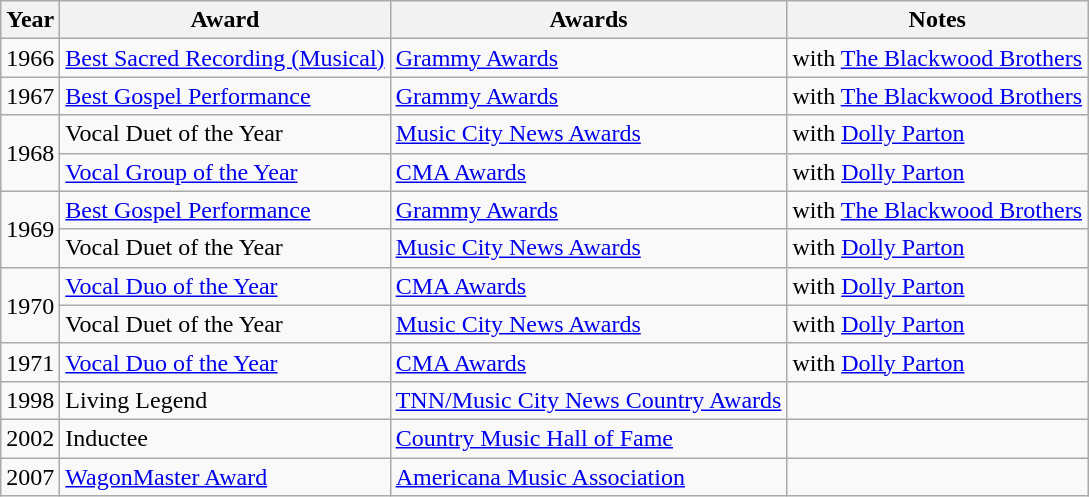<table class="wikitable sortable">
<tr>
<th>Year</th>
<th>Award</th>
<th>Awards</th>
<th>Notes</th>
</tr>
<tr>
<td>1966</td>
<td><a href='#'>Best Sacred Recording (Musical)</a></td>
<td><a href='#'>Grammy Awards</a></td>
<td>with <a href='#'>The Blackwood Brothers</a></td>
</tr>
<tr>
<td>1967</td>
<td><a href='#'>Best Gospel Performance</a></td>
<td><a href='#'>Grammy Awards</a></td>
<td>with <a href='#'>The Blackwood Brothers</a></td>
</tr>
<tr>
<td rowspan="2">1968</td>
<td>Vocal Duet of the Year</td>
<td><a href='#'>Music City News Awards</a></td>
<td>with <a href='#'>Dolly Parton</a></td>
</tr>
<tr>
<td><a href='#'>Vocal Group of the Year</a></td>
<td><a href='#'>CMA Awards</a></td>
<td>with <a href='#'>Dolly Parton</a></td>
</tr>
<tr>
<td rowspan="2">1969</td>
<td><a href='#'>Best Gospel Performance</a></td>
<td><a href='#'>Grammy Awards</a></td>
<td>with <a href='#'>The Blackwood Brothers</a></td>
</tr>
<tr>
<td>Vocal Duet of the Year</td>
<td><a href='#'>Music City News Awards</a></td>
<td>with <a href='#'>Dolly Parton</a></td>
</tr>
<tr>
<td rowspan="2">1970</td>
<td><a href='#'>Vocal Duo of the Year</a></td>
<td><a href='#'>CMA Awards</a></td>
<td>with <a href='#'>Dolly Parton</a></td>
</tr>
<tr>
<td>Vocal Duet of the Year</td>
<td><a href='#'>Music City News Awards</a></td>
<td>with <a href='#'>Dolly Parton</a></td>
</tr>
<tr>
<td>1971</td>
<td><a href='#'>Vocal Duo of the Year</a></td>
<td><a href='#'>CMA Awards</a></td>
<td>with <a href='#'>Dolly Parton</a></td>
</tr>
<tr>
<td>1998</td>
<td>Living Legend</td>
<td><a href='#'>TNN/Music City News Country Awards</a></td>
<td></td>
</tr>
<tr>
<td>2002</td>
<td>Inductee</td>
<td><a href='#'>Country Music Hall of Fame</a></td>
<td></td>
</tr>
<tr>
<td>2007</td>
<td><a href='#'>WagonMaster Award</a></td>
<td><a href='#'>Americana Music Association</a></td>
<td></td>
</tr>
</table>
